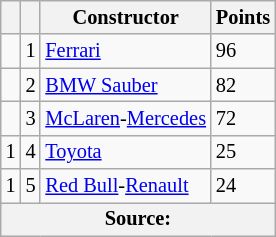<table class="wikitable" style="font-size: 85%;">
<tr>
<th></th>
<th></th>
<th>Constructor</th>
<th>Points</th>
</tr>
<tr>
<td></td>
<td align="center">1</td>
<td> <a href='#'>Ferrari</a></td>
<td>96</td>
</tr>
<tr>
<td></td>
<td align="center">2</td>
<td> <a href='#'>BMW Sauber</a></td>
<td>82</td>
</tr>
<tr>
<td></td>
<td align="center">3</td>
<td> <a href='#'>McLaren</a>-<a href='#'>Mercedes</a></td>
<td>72</td>
</tr>
<tr>
<td> 1</td>
<td align="center">4</td>
<td> <a href='#'>Toyota</a></td>
<td>25</td>
</tr>
<tr>
<td> 1</td>
<td align="center">5</td>
<td> <a href='#'>Red Bull</a>-<a href='#'>Renault</a></td>
<td>24</td>
</tr>
<tr>
<th colspan=4>Source:</th>
</tr>
</table>
